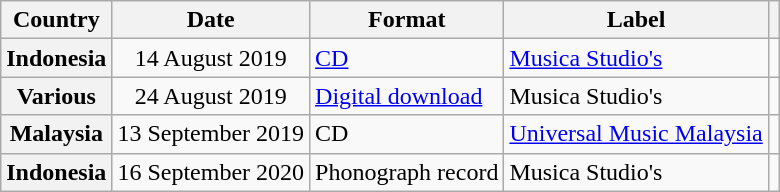<table class="wikitable plainrowheaders">
<tr>
<th>Country</th>
<th>Date</th>
<th>Format</th>
<th>Label</th>
<th></th>
</tr>
<tr>
<th>Indonesia</th>
<td style="text-align:center;">14 August 2019</td>
<td><a href='#'>CD</a></td>
<td><a href='#'>Musica Studio's</a></td>
<td></td>
</tr>
<tr>
<th>Various</th>
<td style="text-align:center;">24 August 2019</td>
<td><a href='#'>Digital download</a></td>
<td>Musica Studio's</td>
<td></td>
</tr>
<tr>
<th>Malaysia</th>
<td style="text-align:center;">13 September 2019</td>
<td>CD</td>
<td><a href='#'>Universal Music Malaysia</a></td>
<td></td>
</tr>
<tr>
<th>Indonesia</th>
<td style="text-align:center;">16 September 2020</td>
<td>Phonograph record</td>
<td>Musica Studio's</td>
<td></td>
</tr>
</table>
